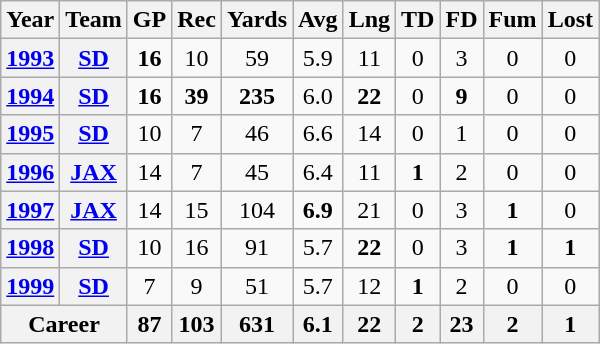<table class="wikitable" style="text-align: center;">
<tr>
<th>Year</th>
<th>Team</th>
<th>GP</th>
<th>Rec</th>
<th>Yards</th>
<th>Avg</th>
<th>Lng</th>
<th>TD</th>
<th>FD</th>
<th>Fum</th>
<th>Lost</th>
</tr>
<tr>
<th><a href='#'>1993</a></th>
<th><a href='#'>SD</a></th>
<td><strong>16</strong></td>
<td>10</td>
<td>59</td>
<td>5.9</td>
<td>11</td>
<td>0</td>
<td>3</td>
<td>0</td>
<td>0</td>
</tr>
<tr>
<th><a href='#'>1994</a></th>
<th><a href='#'>SD</a></th>
<td><strong>16</strong></td>
<td><strong>39</strong></td>
<td><strong>235</strong></td>
<td>6.0</td>
<td><strong>22</strong></td>
<td>0</td>
<td><strong>9</strong></td>
<td>0</td>
<td>0</td>
</tr>
<tr>
<th><a href='#'>1995</a></th>
<th><a href='#'>SD</a></th>
<td>10</td>
<td>7</td>
<td>46</td>
<td>6.6</td>
<td>14</td>
<td>0</td>
<td>1</td>
<td>0</td>
<td>0</td>
</tr>
<tr>
<th><a href='#'>1996</a></th>
<th><a href='#'>JAX</a></th>
<td>14</td>
<td>7</td>
<td>45</td>
<td>6.4</td>
<td>11</td>
<td><strong>1</strong></td>
<td>2</td>
<td>0</td>
<td>0</td>
</tr>
<tr>
<th><a href='#'>1997</a></th>
<th><a href='#'>JAX</a></th>
<td>14</td>
<td>15</td>
<td>104</td>
<td><strong>6.9</strong></td>
<td>21</td>
<td>0</td>
<td>3</td>
<td><strong>1</strong></td>
<td>0</td>
</tr>
<tr>
<th><a href='#'>1998</a></th>
<th><a href='#'>SD</a></th>
<td>10</td>
<td>16</td>
<td>91</td>
<td>5.7</td>
<td><strong>22</strong></td>
<td>0</td>
<td>3</td>
<td><strong>1</strong></td>
<td><strong>1</strong></td>
</tr>
<tr>
<th><a href='#'>1999</a></th>
<th><a href='#'>SD</a></th>
<td>7</td>
<td>9</td>
<td>51</td>
<td>5.7</td>
<td>12</td>
<td><strong>1</strong></td>
<td>2</td>
<td>0</td>
<td>0</td>
</tr>
<tr>
<th colspan="2">Career</th>
<th>87</th>
<th>103</th>
<th>631</th>
<th>6.1</th>
<th>22</th>
<th>2</th>
<th>23</th>
<th>2</th>
<th>1</th>
</tr>
</table>
